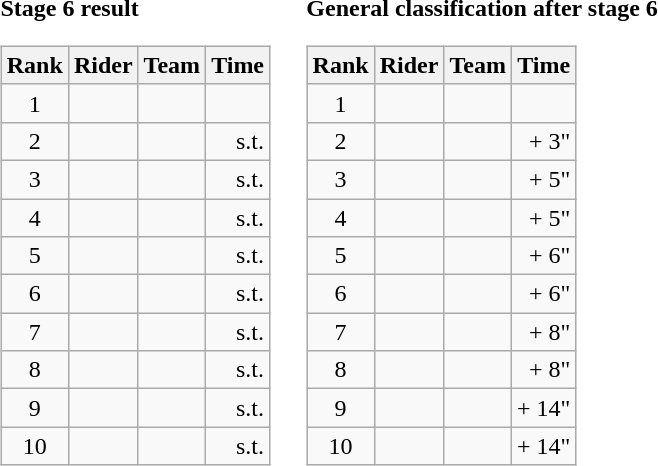<table>
<tr>
<td><strong>Stage 6 result</strong><br><table class="wikitable">
<tr>
<th scope="col">Rank</th>
<th scope="col">Rider</th>
<th scope="col">Team</th>
<th scope="col">Time</th>
</tr>
<tr>
<td style="text-align:center;">1</td>
<td></td>
<td></td>
<td style="text-align:right;"></td>
</tr>
<tr>
<td style="text-align:center;">2</td>
<td> </td>
<td></td>
<td style="text-align:right;">s.t.</td>
</tr>
<tr>
<td style="text-align:center;">3</td>
<td></td>
<td></td>
<td style="text-align:right;">s.t.</td>
</tr>
<tr>
<td style="text-align:center;">4</td>
<td></td>
<td></td>
<td style="text-align:right;">s.t.</td>
</tr>
<tr>
<td style="text-align:center;">5</td>
<td></td>
<td></td>
<td style="text-align:right;">s.t.</td>
</tr>
<tr>
<td style="text-align:center;">6</td>
<td></td>
<td></td>
<td style="text-align:right;">s.t.</td>
</tr>
<tr>
<td style="text-align:center;">7</td>
<td></td>
<td></td>
<td style="text-align:right;">s.t.</td>
</tr>
<tr>
<td style="text-align:center;">8</td>
<td></td>
<td></td>
<td style="text-align:right;">s.t.</td>
</tr>
<tr>
<td style="text-align:center;">9</td>
<td></td>
<td></td>
<td style="text-align:right;">s.t.</td>
</tr>
<tr>
<td style="text-align:center;">10</td>
<td></td>
<td></td>
<td style="text-align:right;">s.t.</td>
</tr>
</table>
</td>
<td></td>
<td><strong>General classification after stage 6</strong><br><table class="wikitable">
<tr>
<th scope="col">Rank</th>
<th scope="col">Rider</th>
<th scope="col">Team</th>
<th scope="col">Time</th>
</tr>
<tr>
<td style="text-align:center;">1</td>
<td>  </td>
<td></td>
<td style="text-align:right;"></td>
</tr>
<tr>
<td style="text-align:center;">2</td>
<td></td>
<td></td>
<td style="text-align:right;">+ 3"</td>
</tr>
<tr>
<td style="text-align:center;">3</td>
<td> </td>
<td></td>
<td style="text-align:right;">+ 5"</td>
</tr>
<tr>
<td style="text-align:center;">4</td>
<td> </td>
<td></td>
<td style="text-align:right;">+ 5"</td>
</tr>
<tr>
<td style="text-align:center;">5</td>
<td> </td>
<td></td>
<td style="text-align:right;">+ 6"</td>
</tr>
<tr>
<td style="text-align:center;">6</td>
<td></td>
<td></td>
<td style="text-align:right;">+ 6"</td>
</tr>
<tr>
<td style="text-align:center;">7</td>
<td></td>
<td></td>
<td style="text-align:right;">+ 8"</td>
</tr>
<tr>
<td style="text-align:center;">8</td>
<td></td>
<td></td>
<td style="text-align:right;">+ 8"</td>
</tr>
<tr>
<td style="text-align:center;">9</td>
<td></td>
<td></td>
<td style="text-align:right;">+ 14"</td>
</tr>
<tr>
<td style="text-align:center;">10</td>
<td></td>
<td></td>
<td style="text-align:right;">+ 14"</td>
</tr>
</table>
</td>
</tr>
</table>
